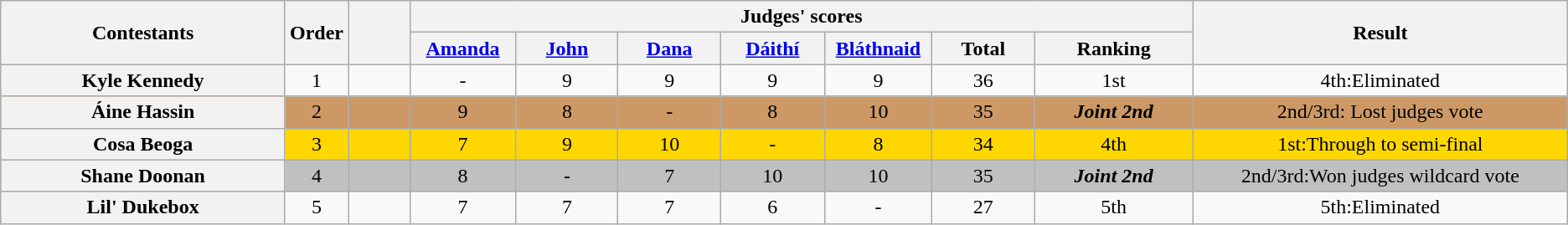<table class="wikitable plainrowheaders" style="text-align:center;">
<tr>
<th style="width:15em;" rowspan="2">Contestants</th>
<th style="width:1em;"  rowspan="2">Order</th>
<th style="width:3em;"  rowspan="2"></th>
<th style="width:38em"  colspan="7">Judges' scores</th>
<th style="width:20em;" rowspan="2">Result</th>
</tr>
<tr>
<th style="width:5em;"><a href='#'>Amanda</a></th>
<th style="width:5em;"><a href='#'>John</a></th>
<th style="width:5em;"><a href='#'>Dana</a></th>
<th style="width:5em;"><a href='#'>Dáithí</a></th>
<th style="width:5em;"><a href='#'>Bláthnaid</a></th>
<th style="width:5em;">Total</th>
<th style="width:8em;">Ranking</th>
</tr>
<tr>
<th scope="row">Kyle Kennedy</th>
<td>1</td>
<td></td>
<td>-</td>
<td>9</td>
<td>9</td>
<td>9</td>
<td>9</td>
<td>36</td>
<td>1st</td>
<td>4th:Eliminated</td>
</tr>
<tr style="background:#c96;">
<th scope="row">Áine Hassin</th>
<td>2</td>
<td></td>
<td>9</td>
<td>8</td>
<td>-</td>
<td>8</td>
<td>10</td>
<td>35</td>
<td><strong><em>Joint 2nd</em></strong></td>
<td>2nd/3rd: Lost judges vote</td>
</tr>
<tr style="background:gold;">
<th scope="row">Cosa Beoga</th>
<td>3</td>
<td></td>
<td>7</td>
<td>9</td>
<td>10</td>
<td>-</td>
<td>8</td>
<td>34</td>
<td>4th</td>
<td>1st:Through to semi-final</td>
</tr>
<tr style="background:silver;">
<th scope="row">Shane Doonan</th>
<td>4</td>
<td></td>
<td>8</td>
<td>-</td>
<td>7</td>
<td>10</td>
<td>10</td>
<td>35</td>
<td><strong><em>Joint 2nd</em></strong></td>
<td>2nd/3rd:Won judges wildcard vote</td>
</tr>
<tr>
<th scope="row">Lil' Dukebox</th>
<td>5</td>
<td></td>
<td>7</td>
<td>7</td>
<td>7</td>
<td>6</td>
<td>-</td>
<td>27</td>
<td>5th</td>
<td>5th:Eliminated</td>
</tr>
</table>
